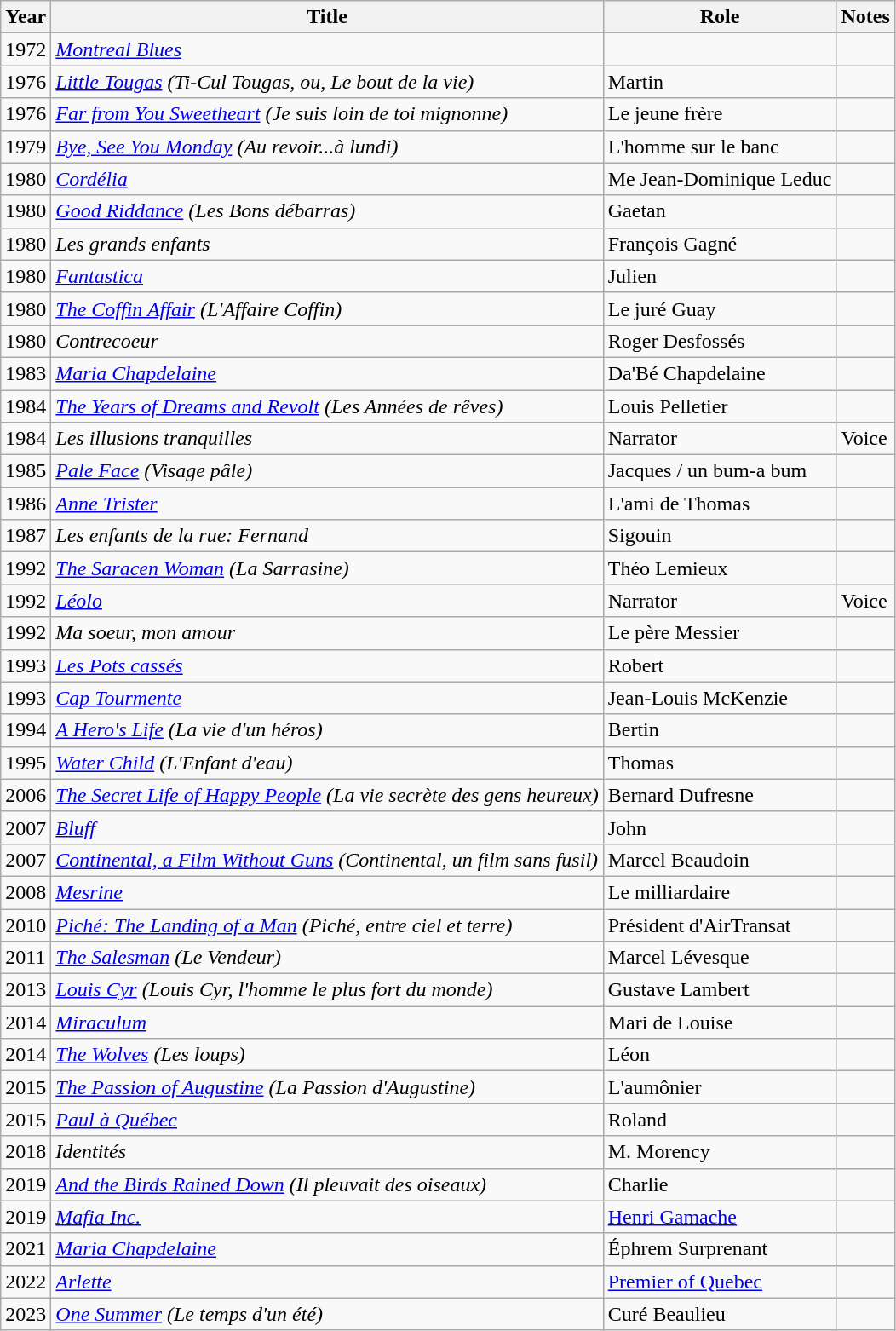<table class="wikitable sortable">
<tr>
<th>Year</th>
<th>Title</th>
<th>Role</th>
<th>Notes</th>
</tr>
<tr>
<td>1972</td>
<td><em><a href='#'>Montreal Blues</a></em></td>
<td></td>
<td></td>
</tr>
<tr>
<td>1976</td>
<td><em><a href='#'>Little Tougas</a> (Ti-Cul Tougas, ou, Le bout de la vie)</em></td>
<td>Martin</td>
<td></td>
</tr>
<tr>
<td>1976</td>
<td><em><a href='#'>Far from You Sweetheart</a> (Je suis loin de toi mignonne)</em></td>
<td>Le jeune frère</td>
<td></td>
</tr>
<tr>
<td>1979</td>
<td><em><a href='#'>Bye, See You Monday</a> (Au revoir...à lundi)</em></td>
<td>L'homme sur le banc</td>
<td></td>
</tr>
<tr>
<td>1980</td>
<td><em><a href='#'>Cordélia</a></em></td>
<td>Me Jean-Dominique Leduc</td>
<td></td>
</tr>
<tr>
<td>1980</td>
<td><em><a href='#'>Good Riddance</a> (Les Bons débarras)</em></td>
<td>Gaetan</td>
<td></td>
</tr>
<tr>
<td>1980</td>
<td><em>Les grands enfants</em></td>
<td>François Gagné</td>
<td></td>
</tr>
<tr>
<td>1980</td>
<td><em><a href='#'>Fantastica</a></em></td>
<td>Julien</td>
<td></td>
</tr>
<tr>
<td>1980</td>
<td data-sort-value="Coffin Affair, The"><em><a href='#'>The Coffin Affair</a> (L'Affaire Coffin)</em></td>
<td>Le juré Guay</td>
<td></td>
</tr>
<tr>
<td>1980</td>
<td><em>Contrecoeur</em></td>
<td>Roger Desfossés</td>
<td></td>
</tr>
<tr>
<td>1983</td>
<td><em><a href='#'>Maria Chapdelaine</a></em></td>
<td>Da'Bé Chapdelaine</td>
<td></td>
</tr>
<tr>
<td>1984</td>
<td data-sort-value="Years of Dreams and Revolt, The"><em><a href='#'>The Years of Dreams and Revolt</a> (Les Années de rêves)</em></td>
<td>Louis Pelletier</td>
<td></td>
</tr>
<tr>
<td>1984</td>
<td><em>Les illusions tranquilles</em></td>
<td>Narrator</td>
<td>Voice</td>
</tr>
<tr>
<td>1985</td>
<td><em><a href='#'>Pale Face</a> (Visage pâle)</em></td>
<td>Jacques / un bum-a bum</td>
<td></td>
</tr>
<tr>
<td>1986</td>
<td><em><a href='#'>Anne Trister</a></em></td>
<td>L'ami de Thomas</td>
<td></td>
</tr>
<tr>
<td>1987</td>
<td><em>Les enfants de la rue: Fernand</em></td>
<td>Sigouin</td>
<td></td>
</tr>
<tr>
<td>1992</td>
<td data-sort-value="Saracen Woman, The"><em><a href='#'>The Saracen Woman</a> (La Sarrasine)</em></td>
<td>Théo Lemieux</td>
<td></td>
</tr>
<tr>
<td>1992</td>
<td><em><a href='#'>Léolo</a></em></td>
<td>Narrator</td>
<td>Voice</td>
</tr>
<tr>
<td>1992</td>
<td><em>Ma soeur, mon amour</em></td>
<td>Le père Messier</td>
<td></td>
</tr>
<tr>
<td>1993</td>
<td><em><a href='#'>Les Pots cassés</a></em></td>
<td>Robert</td>
<td></td>
</tr>
<tr>
<td>1993</td>
<td><em><a href='#'>Cap Tourmente</a></em></td>
<td>Jean-Louis McKenzie</td>
<td></td>
</tr>
<tr>
<td>1994</td>
<td data-sort-value="Hero's Life, A"><em><a href='#'>A Hero's Life</a> (La vie d'un héros)</em></td>
<td>Bertin</td>
<td></td>
</tr>
<tr>
<td>1995</td>
<td><em><a href='#'>Water Child</a> (L'Enfant d'eau)</em></td>
<td>Thomas</td>
<td></td>
</tr>
<tr>
<td>2006</td>
<td data-sort-value="Secret Life of Happy People, The"><em><a href='#'>The Secret Life of Happy People</a> (La vie secrète des gens heureux)</em></td>
<td>Bernard Dufresne</td>
<td></td>
</tr>
<tr>
<td>2007</td>
<td><em><a href='#'>Bluff</a></em></td>
<td>John</td>
<td></td>
</tr>
<tr>
<td>2007</td>
<td><em><a href='#'>Continental, a Film Without Guns</a> (Continental, un film sans fusil)</em></td>
<td>Marcel Beaudoin</td>
<td></td>
</tr>
<tr>
<td>2008</td>
<td><em><a href='#'>Mesrine</a></em></td>
<td>Le milliardaire</td>
<td></td>
</tr>
<tr>
<td>2010</td>
<td><em><a href='#'>Piché: The Landing of a Man</a> (Piché, entre ciel et terre)</em></td>
<td>Président d'AirTransat</td>
<td></td>
</tr>
<tr>
<td>2011</td>
<td data-sort-value="Salesman, The"><em><a href='#'>The Salesman</a> (Le Vendeur)</em></td>
<td>Marcel Lévesque</td>
<td></td>
</tr>
<tr>
<td>2013</td>
<td><em><a href='#'>Louis Cyr</a> (Louis Cyr, l'homme le plus fort du monde)</em></td>
<td>Gustave Lambert</td>
<td></td>
</tr>
<tr>
<td>2014</td>
<td><em><a href='#'>Miraculum</a></em></td>
<td>Mari de Louise</td>
<td></td>
</tr>
<tr>
<td>2014</td>
<td data-sort-value="Wolves, The"><em><a href='#'>The Wolves</a> (Les loups)</em></td>
<td>Léon</td>
<td></td>
</tr>
<tr>
<td>2015</td>
<td data-sort-value="Passion of Augustine, The"><em><a href='#'>The Passion of Augustine</a> (La Passion d'Augustine)</em></td>
<td>L'aumônier</td>
<td></td>
</tr>
<tr>
<td>2015</td>
<td><em><a href='#'>Paul à Québec</a></em></td>
<td>Roland</td>
<td></td>
</tr>
<tr>
<td>2018</td>
<td><em>Identités</em></td>
<td>M. Morency</td>
<td></td>
</tr>
<tr>
<td>2019</td>
<td><em><a href='#'>And the Birds Rained Down</a> (Il pleuvait des oiseaux)</em></td>
<td>Charlie</td>
<td></td>
</tr>
<tr>
<td>2019</td>
<td><em><a href='#'>Mafia Inc.</a></em></td>
<td><a href='#'>Henri Gamache</a></td>
<td></td>
</tr>
<tr>
<td>2021</td>
<td><em><a href='#'>Maria Chapdelaine</a></em></td>
<td>Éphrem Surprenant</td>
<td></td>
</tr>
<tr>
<td>2022</td>
<td><em><a href='#'>Arlette</a></em></td>
<td><a href='#'>Premier of Quebec</a></td>
<td></td>
</tr>
<tr>
<td>2023</td>
<td><em><a href='#'>One Summer</a> (Le temps d'un été)</em></td>
<td>Curé Beaulieu</td>
<td></td>
</tr>
</table>
